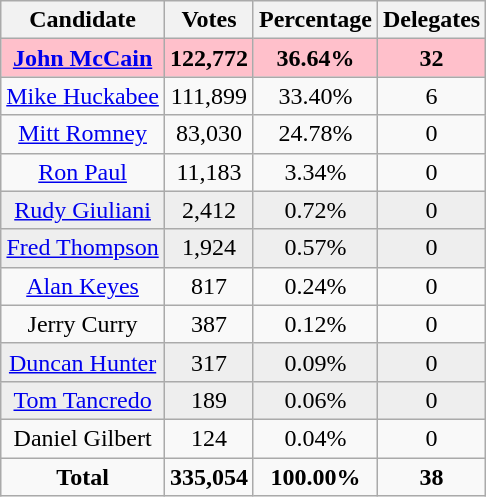<table class="wikitable" style="text-align:center;">
<tr>
<th>Candidate</th>
<th>Votes</th>
<th>Percentage</th>
<th>Delegates</th>
</tr>
<tr style="background:pink;">
<td><strong><a href='#'>John McCain</a></strong></td>
<td><strong>122,772</strong></td>
<td><strong>36.64%</strong></td>
<td><strong>32</strong></td>
</tr>
<tr>
<td><a href='#'>Mike Huckabee</a></td>
<td>111,899</td>
<td>33.40%</td>
<td>6</td>
</tr>
<tr>
<td><a href='#'>Mitt Romney</a></td>
<td>83,030</td>
<td>24.78%</td>
<td>0</td>
</tr>
<tr>
<td><a href='#'>Ron Paul</a></td>
<td>11,183</td>
<td>3.34%</td>
<td>0</td>
</tr>
<tr style="background:#eee;">
<td><a href='#'>Rudy Giuliani</a></td>
<td>2,412</td>
<td>0.72%</td>
<td>0</td>
</tr>
<tr style="background:#eee;">
<td><a href='#'>Fred Thompson</a></td>
<td>1,924</td>
<td>0.57%</td>
<td>0</td>
</tr>
<tr>
<td><a href='#'>Alan Keyes</a></td>
<td>817</td>
<td>0.24%</td>
<td>0</td>
</tr>
<tr>
<td>Jerry Curry</td>
<td>387</td>
<td>0.12%</td>
<td>0</td>
</tr>
<tr style="background:#eee;">
<td><a href='#'>Duncan Hunter</a></td>
<td>317</td>
<td>0.09%</td>
<td>0</td>
</tr>
<tr style="background:#eee;">
<td><a href='#'>Tom Tancredo</a></td>
<td>189</td>
<td>0.06%</td>
<td>0</td>
</tr>
<tr>
<td>Daniel Gilbert</td>
<td>124</td>
<td>0.04%</td>
<td>0</td>
</tr>
<tr>
<td><strong>Total</strong></td>
<td><strong>335,054</strong></td>
<td><strong>100.00%</strong></td>
<td><strong>38</strong></td>
</tr>
</table>
